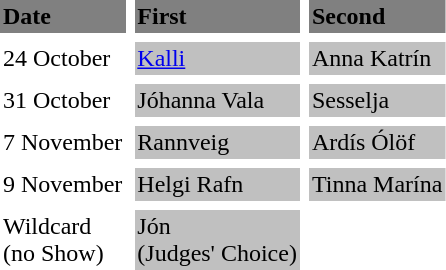<table cellpadding=2 cellspacing=6>
<tr bgcolor=#808080>
<td><strong>Date</strong></td>
<td><strong>First</strong></td>
<td><strong>Second</strong></td>
</tr>
<tr>
<td>24 October</td>
<td bgcolor="#C0C0C0"><a href='#'>Kalli</a></td>
<td bgcolor="#C0C0C0">Anna Katrín</td>
</tr>
<tr>
<td>31 October</td>
<td bgcolor="#C0C0C0">Jóhanna Vala</td>
<td bgcolor="#C0C0C0">Sesselja</td>
</tr>
<tr>
<td>7 November</td>
<td bgcolor="#C0C0C0">Rannveig</td>
<td bgcolor="#C0C0C0">Ardís Ólöf</td>
</tr>
<tr>
<td>9 November</td>
<td bgcolor="#C0C0C0">Helgi Rafn</td>
<td bgcolor="#C0C0C0">Tinna Marína</td>
</tr>
<tr>
<td>Wildcard<br>(no Show)</td>
<td bgcolor="#C0C0C0">Jón <br>(Judges' Choice)</td>
<td></td>
</tr>
</table>
